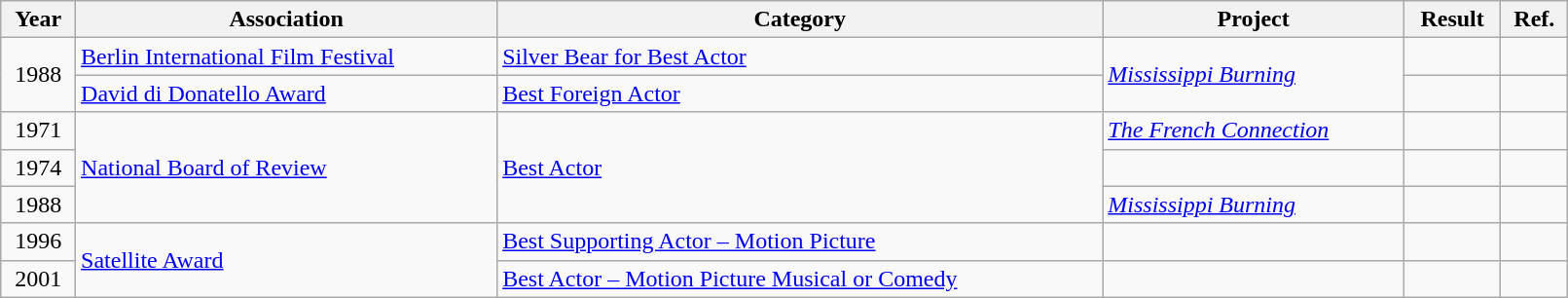<table width="85%" class="wikitable">
<tr>
<th>Year</th>
<th>Association</th>
<th>Category</th>
<th>Project</th>
<th>Result</th>
<th>Ref.</th>
</tr>
<tr>
<td style="text-align:center;", rowspan="2">1988</td>
<td><a href='#'>Berlin International Film Festival</a></td>
<td><a href='#'>Silver Bear for Best Actor</a></td>
<td rowspan="2"><em><a href='#'>Mississippi Burning</a></em></td>
<td></td>
<td style="text-align:center;"></td>
</tr>
<tr>
<td><a href='#'>David di Donatello Award</a></td>
<td><a href='#'>Best Foreign Actor</a></td>
<td></td>
<td style="text-align:center;"></td>
</tr>
<tr>
<td style="text-align:center;">1971</td>
<td rowspan=3><a href='#'>National Board of Review</a></td>
<td rowspan="3"><a href='#'>Best Actor</a></td>
<td><em><a href='#'>The French Connection</a></em></td>
<td></td>
<td style="text-align:center;"></td>
</tr>
<tr>
<td style="text-align:center;">1974</td>
<td><em></em></td>
<td></td>
<td style="text-align:center;"></td>
</tr>
<tr>
<td style="text-align:center;">1988</td>
<td><em><a href='#'>Mississippi Burning</a></em></td>
<td></td>
<td style="text-align:center;"></td>
</tr>
<tr>
<td style="text-align:center;">1996</td>
<td rowspan=2><a href='#'>Satellite Award</a></td>
<td><a href='#'>Best Supporting Actor – Motion Picture</a></td>
<td><em></em></td>
<td></td>
<td style="text-align:center;"></td>
</tr>
<tr>
<td style="text-align:center;">2001</td>
<td><a href='#'>Best Actor – Motion Picture Musical or Comedy</a></td>
<td><em></em></td>
<td></td>
<td style="text-align:center;"></td>
</tr>
</table>
